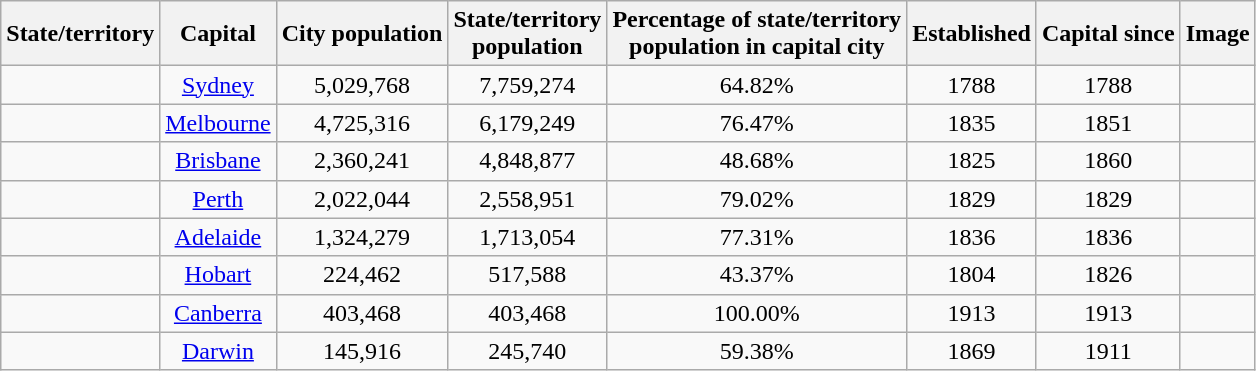<table class="wikitable sortable" style="text-align:center">
<tr>
<th>State/territory</th>
<th>Capital</th>
<th>City population</th>
<th>State/territory<br>population</th>
<th>Percentage of state/territory<br>population in capital city</th>
<th>Established</th>
<th>Capital since</th>
<th class=unsortable>Image</th>
</tr>
<tr>
<td></td>
<td><a href='#'>Sydney</a></td>
<td>5,029,768</td>
<td>7,759,274</td>
<td>64.82%</td>
<td>1788</td>
<td>1788</td>
<td></td>
</tr>
<tr>
<td></td>
<td><a href='#'>Melbourne</a></td>
<td>4,725,316</td>
<td>6,179,249</td>
<td>76.47%</td>
<td>1835</td>
<td>1851</td>
<td></td>
</tr>
<tr>
<td></td>
<td><a href='#'>Brisbane</a></td>
<td>2,360,241</td>
<td>4,848,877</td>
<td>48.68%</td>
<td>1825</td>
<td>1860</td>
<td></td>
</tr>
<tr>
<td></td>
<td><a href='#'>Perth</a></td>
<td>2,022,044</td>
<td>2,558,951</td>
<td>79.02%</td>
<td>1829</td>
<td>1829</td>
<td></td>
</tr>
<tr>
<td></td>
<td><a href='#'>Adelaide</a></td>
<td>1,324,279</td>
<td>1,713,054</td>
<td>77.31%</td>
<td>1836</td>
<td>1836</td>
<td></td>
</tr>
<tr>
<td></td>
<td><a href='#'>Hobart</a></td>
<td>224,462</td>
<td>517,588</td>
<td>43.37%</td>
<td>1804</td>
<td>1826</td>
<td></td>
</tr>
<tr>
<td></td>
<td><a href='#'>Canberra</a></td>
<td>403,468</td>
<td>403,468</td>
<td>100.00%</td>
<td>1913</td>
<td>1913</td>
<td></td>
</tr>
<tr>
<td></td>
<td><a href='#'>Darwin</a></td>
<td>145,916</td>
<td>245,740</td>
<td>59.38%</td>
<td>1869</td>
<td>1911</td>
<td></td>
</tr>
</table>
